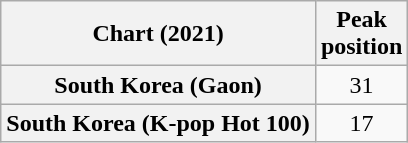<table class="wikitable plainrowheaders" style="text-align:center">
<tr>
<th scope="col">Chart (2021)</th>
<th scope="col">Peak<br>position</th>
</tr>
<tr>
<th scope="row">South Korea (Gaon)</th>
<td>31</td>
</tr>
<tr>
<th scope="row">South Korea (K-pop Hot 100)</th>
<td>17</td>
</tr>
</table>
